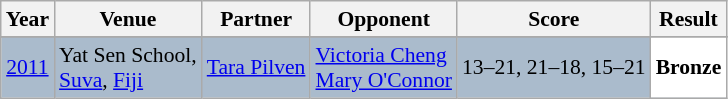<table class="sortable wikitable" style="font-size: 90%;">
<tr>
<th>Year</th>
<th>Venue</th>
<th>Partner</th>
<th>Opponent</th>
<th>Score</th>
<th>Result</th>
</tr>
<tr>
</tr>
<tr style="background:#AABBCC">
<td align="center"><a href='#'>2011</a></td>
<td align="left">Yat Sen School,<br> <a href='#'>Suva</a>, <a href='#'>Fiji</a></td>
<td align="left"> <a href='#'>Tara Pilven</a></td>
<td align="left"> <a href='#'>Victoria Cheng</a><br> <a href='#'>Mary O'Connor</a></td>
<td align="center">13–21, 21–18, 15–21</td>
<td style="text-align:left; background:white"> <strong>Bronze</strong></td>
</tr>
</table>
